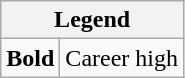<table class="wikitable mw-collapsible mw-collapsed">
<tr>
<th colspan="2">Legend</th>
</tr>
<tr>
<td><strong>Bold</strong></td>
<td>Career high</td>
</tr>
</table>
